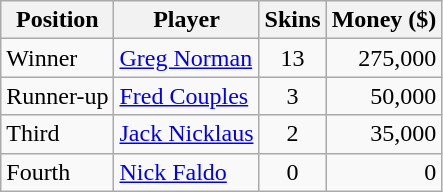<table class="wikitable">
<tr>
<th>Position</th>
<th>Player</th>
<th>Skins</th>
<th>Money ($)</th>
</tr>
<tr>
<td>Winner</td>
<td> <a href='#'>Greg Norman</a></td>
<td align=center>13</td>
<td align=right>275,000</td>
</tr>
<tr>
<td>Runner-up</td>
<td> <a href='#'>Fred Couples</a></td>
<td align=center>3</td>
<td align=right>50,000</td>
</tr>
<tr>
<td>Third</td>
<td> <a href='#'>Jack Nicklaus</a></td>
<td align=center>2</td>
<td align=right>35,000</td>
</tr>
<tr>
<td>Fourth</td>
<td> <a href='#'>Nick Faldo</a></td>
<td align=center>0</td>
<td align=right>0</td>
</tr>
</table>
